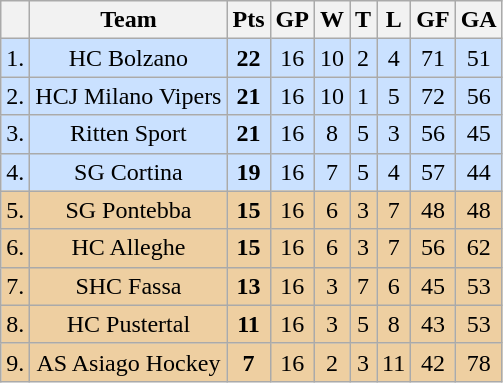<table class="wikitable">
<tr>
<th></th>
<th>Team</th>
<th>Pts</th>
<th>GP</th>
<th>W</th>
<th>T</th>
<th>L</th>
<th>GF</th>
<th>GA</th>
</tr>
<tr bgcolor=#CAE1FF align="center">
<td>1.</td>
<td>HC Bolzano</td>
<td><strong>22</strong></td>
<td>16</td>
<td>10</td>
<td>2</td>
<td>4</td>
<td>71</td>
<td>51</td>
</tr>
<tr bgcolor=#CAE1FF align="center">
<td>2.</td>
<td>HCJ Milano Vipers</td>
<td><strong>21</strong></td>
<td>16</td>
<td>10</td>
<td>1</td>
<td>5</td>
<td>72</td>
<td>56</td>
</tr>
<tr bgcolor=#CAE1FF align="center">
<td>3.</td>
<td>Ritten Sport</td>
<td><strong>21</strong></td>
<td>16</td>
<td>8</td>
<td>5</td>
<td>3</td>
<td>56</td>
<td>45</td>
</tr>
<tr bgcolor=#CAE1FF align="center">
<td>4.</td>
<td>SG Cortina</td>
<td><strong>19</strong></td>
<td>16</td>
<td>7</td>
<td>5</td>
<td>4</td>
<td>57</td>
<td>44</td>
</tr>
<tr bgcolor=#EECFA1 align="center">
<td>5.</td>
<td>SG Pontebba</td>
<td><strong>15</strong></td>
<td>16</td>
<td>6</td>
<td>3</td>
<td>7</td>
<td>48</td>
<td>48</td>
</tr>
<tr bgcolor=#EECFA1 align="center">
<td>6.</td>
<td>HC Alleghe</td>
<td><strong>15</strong></td>
<td>16</td>
<td>6</td>
<td>3</td>
<td>7</td>
<td>56</td>
<td>62</td>
</tr>
<tr bgcolor=#EECFA1 align="center">
<td>7.</td>
<td>SHC Fassa</td>
<td><strong>13</strong></td>
<td>16</td>
<td>3</td>
<td>7</td>
<td>6</td>
<td>45</td>
<td>53</td>
</tr>
<tr bgcolor=#EECFA1 align="center">
<td>8.</td>
<td>HC Pustertal</td>
<td><strong>11</strong></td>
<td>16</td>
<td>3</td>
<td>5</td>
<td>8</td>
<td>43</td>
<td>53</td>
</tr>
<tr bgcolor=#EECFA1 align="center">
<td>9.</td>
<td>AS Asiago Hockey</td>
<td><strong>7</strong></td>
<td>16</td>
<td>2</td>
<td>3</td>
<td>11</td>
<td>42</td>
<td>78</td>
</tr>
</table>
